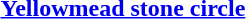<table border="0">
<tr>
<td></td>
<td><strong><a href='#'>Yellowmead stone circle</a></strong></td>
</tr>
</table>
